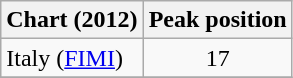<table class="wikitable sortable plainrowheaders">
<tr>
<th scope="col">Chart (2012)</th>
<th scope="col">Peak position</th>
</tr>
<tr>
<td>Italy (<a href='#'>FIMI</a>)</td>
<td align="center">17</td>
</tr>
<tr>
</tr>
</table>
